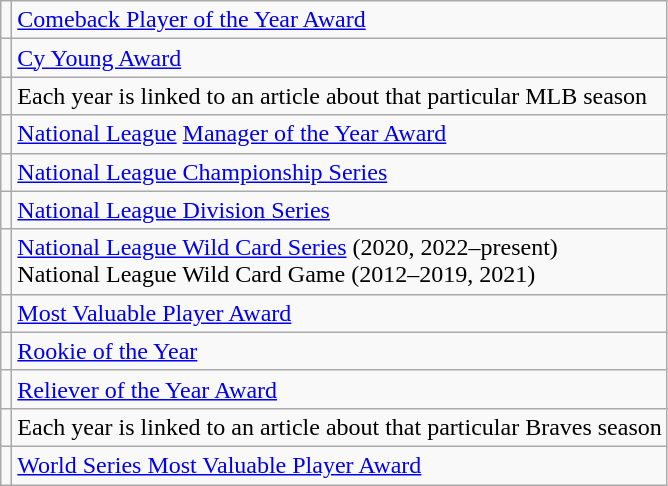<table class="wikitable">
<tr>
<td></td>
<td><a href='#'>Comeback Player of the Year Award</a></td>
</tr>
<tr>
<td></td>
<td><a href='#'>Cy Young Award</a></td>
</tr>
<tr>
<td></td>
<td>Each year is linked to an article about that particular MLB season</td>
</tr>
<tr>
<td></td>
<td><a href='#'>National League</a> <a href='#'>Manager of the Year Award</a></td>
</tr>
<tr>
<td></td>
<td><a href='#'>National League Championship Series</a></td>
</tr>
<tr>
<td></td>
<td><a href='#'>National League Division Series</a></td>
</tr>
<tr>
<td></td>
<td><a href='#'>National League Wild Card Series</a> (2020, 2022–present)<br>National League Wild Card Game (2012–2019, 2021)</td>
</tr>
<tr>
<td></td>
<td><a href='#'>Most Valuable Player Award</a></td>
</tr>
<tr>
<td></td>
<td><a href='#'>Rookie of the Year</a></td>
</tr>
<tr>
<td></td>
<td><a href='#'>Reliever of the Year Award</a></td>
</tr>
<tr>
<td></td>
<td>Each year is linked to an article about that particular Braves season</td>
</tr>
<tr>
<td></td>
<td><a href='#'>World Series Most Valuable Player Award</a></td>
</tr>
</table>
